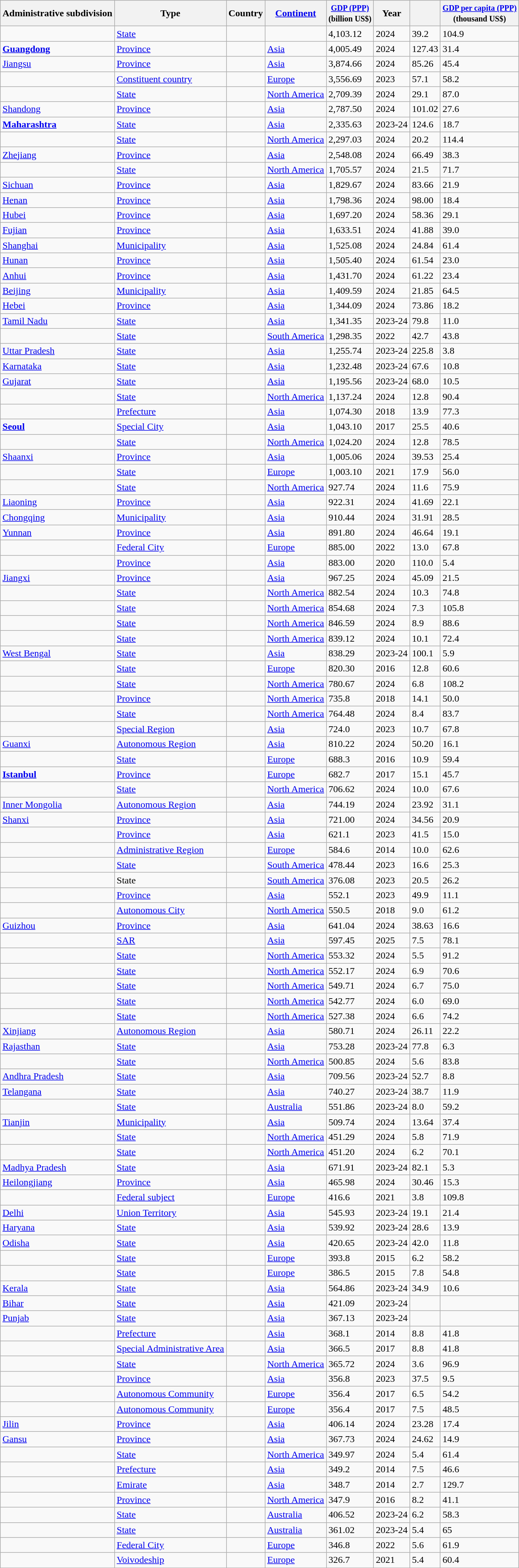<table class="sortable wikitable sticky-header static-row-numbers sort-under col5right col7right col8right">
<tr>
<th>Administrative subdivision</th>
<th>Type</th>
<th>Country</th>
<th><a href='#'>Continent</a></th>
<th><small><a href='#'>GDP (PPP)</a><br>(billion US$)<br></small></th>
<th>Year</th>
<th></th>
<th><small><a href='#'>GDP per capita (PPP)</a><br>(thousand US$)</small></th>
</tr>
<tr>
<td><strong></strong></td>
<td><a href='#'>State</a></td>
<td></td>
<td></td>
<td>4,103.12</td>
<td>2024</td>
<td>39.2</td>
<td>104.9</td>
</tr>
<tr>
<td><strong><a href='#'>Guangdong</a></strong></td>
<td><a href='#'>Province</a></td>
<td></td>
<td><a href='#'>Asia</a></td>
<td>4,005.49</td>
<td>2024</td>
<td>127.43</td>
<td>31.4</td>
</tr>
<tr>
<td><a href='#'>Jiangsu</a></td>
<td><a href='#'>Province</a></td>
<td></td>
<td><a href='#'>Asia</a></td>
<td>3,874.66</td>
<td>2024</td>
<td>85.26</td>
<td>45.4</td>
</tr>
<tr>
<td><strong></strong></td>
<td><a href='#'>Constituent country</a></td>
<td></td>
<td><a href='#'>Europe</a></td>
<td>3,556.69</td>
<td>2023</td>
<td>57.1</td>
<td>58.2</td>
</tr>
<tr>
<td></td>
<td><a href='#'>State</a></td>
<td></td>
<td><a href='#'>North America</a></td>
<td>2,709.39</td>
<td>2024</td>
<td>29.1</td>
<td>87.0</td>
</tr>
<tr>
<td><a href='#'>Shandong</a></td>
<td><a href='#'>Province</a></td>
<td></td>
<td><a href='#'>Asia</a></td>
<td>2,787.50</td>
<td>2024</td>
<td>101.02</td>
<td>27.6</td>
</tr>
<tr>
<td><strong><a href='#'>Maharashtra</a></strong></td>
<td><a href='#'>State</a></td>
<td></td>
<td><a href='#'>Asia</a></td>
<td>2,335.63</td>
<td>2023-24</td>
<td>124.6</td>
<td>18.7</td>
</tr>
<tr>
<td></td>
<td><a href='#'>State</a></td>
<td></td>
<td><a href='#'>North America</a></td>
<td>2,297.03</td>
<td>2024</td>
<td>20.2</td>
<td>114.4</td>
</tr>
<tr>
<td><a href='#'>Zhejiang</a></td>
<td><a href='#'>Province</a></td>
<td></td>
<td><a href='#'>Asia</a></td>
<td>2,548.08</td>
<td>2024</td>
<td>66.49</td>
<td>38.3</td>
</tr>
<tr>
<td></td>
<td><a href='#'>State</a></td>
<td></td>
<td><a href='#'>North America</a></td>
<td>1,705.57</td>
<td>2024</td>
<td>21.5</td>
<td>71.7</td>
</tr>
<tr>
<td><a href='#'>Sichuan</a></td>
<td><a href='#'>Province</a></td>
<td></td>
<td><a href='#'>Asia</a></td>
<td>1,829.67</td>
<td>2024</td>
<td>83.66</td>
<td>21.9</td>
</tr>
<tr>
<td><a href='#'>Henan</a></td>
<td><a href='#'>Province</a></td>
<td></td>
<td><a href='#'>Asia</a></td>
<td>1,798.36</td>
<td>2024</td>
<td>98.00</td>
<td>18.4</td>
</tr>
<tr>
<td><a href='#'>Hubei</a></td>
<td><a href='#'>Province</a></td>
<td></td>
<td><a href='#'>Asia</a></td>
<td>1,697.20</td>
<td>2024</td>
<td>58.36</td>
<td>29.1</td>
</tr>
<tr>
<td><a href='#'>Fujian</a></td>
<td><a href='#'>Province</a></td>
<td></td>
<td><a href='#'>Asia</a></td>
<td>1,633.51</td>
<td>2024</td>
<td>41.88</td>
<td>39.0</td>
</tr>
<tr>
<td><a href='#'>Shanghai</a></td>
<td><a href='#'>Municipality</a></td>
<td></td>
<td><a href='#'>Asia</a></td>
<td>1,525.08</td>
<td>2024</td>
<td>24.84</td>
<td>61.4</td>
</tr>
<tr>
<td><a href='#'>Hunan</a></td>
<td><a href='#'>Province</a></td>
<td></td>
<td><a href='#'>Asia</a></td>
<td>1,505.40</td>
<td>2024</td>
<td>61.54</td>
<td>23.0</td>
</tr>
<tr>
<td><a href='#'>Anhui</a></td>
<td><a href='#'>Province</a></td>
<td></td>
<td><a href='#'>Asia</a></td>
<td>1,431.70</td>
<td>2024</td>
<td>61.22</td>
<td>23.4</td>
</tr>
<tr>
<td><a href='#'>Beijing</a></td>
<td><a href='#'>Municipality</a></td>
<td></td>
<td><a href='#'>Asia</a></td>
<td>1,409.59</td>
<td>2024</td>
<td>21.85</td>
<td>64.5</td>
</tr>
<tr>
<td><a href='#'>Hebei</a></td>
<td><a href='#'>Province</a></td>
<td></td>
<td><a href='#'>Asia</a></td>
<td>1,344.09</td>
<td>2024</td>
<td>73.86</td>
<td>18.2</td>
</tr>
<tr>
<td><a href='#'>Tamil Nadu</a></td>
<td><a href='#'>State</a></td>
<td></td>
<td><a href='#'>Asia</a></td>
<td>1,341.35</td>
<td>2023-24</td>
<td>79.8</td>
<td>11.0</td>
</tr>
<tr>
<td><strong></strong></td>
<td><a href='#'>State</a></td>
<td></td>
<td><a href='#'>South America</a></td>
<td>1,298.35</td>
<td>2022</td>
<td>42.7</td>
<td>43.8</td>
</tr>
<tr>
<td><a href='#'>Uttar Pradesh</a></td>
<td><a href='#'>State</a></td>
<td></td>
<td><a href='#'>Asia</a></td>
<td>1,255.74</td>
<td>2023-24</td>
<td>225.8</td>
<td>3.8</td>
</tr>
<tr>
<td><a href='#'>Karnataka</a></td>
<td><a href='#'>State</a></td>
<td></td>
<td><a href='#'>Asia</a></td>
<td>1,232.48</td>
<td>2023-24</td>
<td>67.6</td>
<td>10.8</td>
</tr>
<tr>
<td><a href='#'>Gujarat</a></td>
<td><a href='#'>State</a></td>
<td></td>
<td><a href='#'>Asia</a></td>
<td>1,195.56</td>
<td>2023-24</td>
<td>68.0</td>
<td>10.5</td>
</tr>
<tr>
<td></td>
<td><a href='#'>State</a></td>
<td></td>
<td><a href='#'>North America</a></td>
<td>1,137.24</td>
<td>2024</td>
<td>12.8</td>
<td>90.4</td>
</tr>
<tr>
<td><strong></strong></td>
<td><a href='#'>Prefecture</a></td>
<td></td>
<td><a href='#'>Asia</a></td>
<td>1,074.30</td>
<td>2018</td>
<td>13.9</td>
<td>77.3</td>
</tr>
<tr>
<td><strong><a href='#'>Seoul</a></strong></td>
<td><a href='#'>Special City</a></td>
<td></td>
<td><a href='#'>Asia</a></td>
<td>1,043.10</td>
<td>2017</td>
<td>25.5</td>
<td>40.6</td>
</tr>
<tr>
<td></td>
<td><a href='#'>State</a></td>
<td></td>
<td><a href='#'>North America</a></td>
<td>1,024.20</td>
<td>2024</td>
<td>12.8</td>
<td>78.5</td>
</tr>
<tr>
<td><a href='#'>Shaanxi</a></td>
<td><a href='#'>Province</a></td>
<td></td>
<td><a href='#'>Asia</a></td>
<td>1,005.06</td>
<td>2024</td>
<td>39.53</td>
<td>25.4</td>
</tr>
<tr>
<td><strong></strong></td>
<td><a href='#'>State</a></td>
<td></td>
<td><a href='#'>Europe</a></td>
<td>1,003.10</td>
<td>2021</td>
<td>17.9</td>
<td>56.0</td>
</tr>
<tr>
<td></td>
<td><a href='#'>State</a></td>
<td></td>
<td><a href='#'>North America</a></td>
<td>927.74</td>
<td>2024</td>
<td>11.6</td>
<td>75.9</td>
</tr>
<tr>
<td><a href='#'>Liaoning</a></td>
<td><a href='#'>Province</a></td>
<td></td>
<td><a href='#'>Asia</a></td>
<td>922.31</td>
<td>2024</td>
<td>41.69</td>
<td>22.1</td>
</tr>
<tr>
<td><a href='#'>Chongqing</a></td>
<td><a href='#'>Municipality</a></td>
<td></td>
<td><a href='#'>Asia</a></td>
<td>910.44</td>
<td>2024</td>
<td>31.91</td>
<td>28.5</td>
</tr>
<tr>
<td><a href='#'>Yunnan</a></td>
<td><a href='#'>Province</a></td>
<td></td>
<td><a href='#'>Asia</a></td>
<td>891.80</td>
<td>2024</td>
<td>46.64</td>
<td>19.1</td>
</tr>
<tr>
<td><strong></strong></td>
<td><a href='#'>Federal City</a></td>
<td></td>
<td><a href='#'>Europe</a></td>
<td>885.00</td>
<td>2022</td>
<td>13.0</td>
<td>67.8</td>
</tr>
<tr>
<td><strong></strong></td>
<td><a href='#'>Province</a></td>
<td></td>
<td><a href='#'>Asia</a></td>
<td>883.00</td>
<td>2020</td>
<td>110.0</td>
<td>5.4</td>
</tr>
<tr>
<td><a href='#'>Jiangxi</a></td>
<td><a href='#'>Province</a></td>
<td></td>
<td><a href='#'>Asia</a></td>
<td>967.25</td>
<td>2024</td>
<td>45.09</td>
<td>21.5</td>
</tr>
<tr>
<td></td>
<td><a href='#'>State</a></td>
<td></td>
<td><a href='#'>North America</a></td>
<td>882.54</td>
<td>2024</td>
<td>10.3</td>
<td>74.8</td>
</tr>
<tr>
<td></td>
<td><a href='#'>State</a></td>
<td></td>
<td><a href='#'>North America</a></td>
<td>854.68</td>
<td>2024</td>
<td>7.3</td>
<td>105.8</td>
</tr>
<tr>
<td></td>
<td><a href='#'>State</a></td>
<td></td>
<td><a href='#'>North America</a></td>
<td>846.59</td>
<td>2024</td>
<td>8.9</td>
<td>88.6</td>
</tr>
<tr>
<td></td>
<td><a href='#'>State</a></td>
<td></td>
<td><a href='#'>North America</a></td>
<td>839.12</td>
<td>2024</td>
<td>10.1</td>
<td>72.4</td>
</tr>
<tr>
<td><a href='#'>West Bengal</a></td>
<td><a href='#'>State</a></td>
<td></td>
<td><a href='#'>Asia</a></td>
<td>838.29</td>
<td>2023-24</td>
<td>100.1</td>
<td>5.9</td>
</tr>
<tr>
<td></td>
<td><a href='#'>State</a></td>
<td></td>
<td><a href='#'>Europe</a></td>
<td>820.30</td>
<td>2016</td>
<td>12.8</td>
<td>60.6</td>
</tr>
<tr>
<td></td>
<td><a href='#'>State</a></td>
<td></td>
<td><a href='#'>North America</a></td>
<td>780.67</td>
<td>2024</td>
<td>6.8</td>
<td>108.2</td>
</tr>
<tr>
<td><strong></strong></td>
<td><a href='#'>Province</a></td>
<td></td>
<td><a href='#'>North America</a></td>
<td>735.8</td>
<td>2018</td>
<td>14.1</td>
<td>50.0</td>
</tr>
<tr>
<td></td>
<td><a href='#'>State</a></td>
<td></td>
<td><a href='#'>North America</a></td>
<td>764.48</td>
<td>2024</td>
<td>8.4</td>
<td>83.7</td>
</tr>
<tr>
<td><strong></strong></td>
<td><a href='#'>Special Region</a></td>
<td></td>
<td><a href='#'>Asia</a></td>
<td>724.0</td>
<td>2023</td>
<td>10.7</td>
<td>67.8</td>
</tr>
<tr>
<td><a href='#'>Guanxi</a></td>
<td><a href='#'>Autonomous Region</a></td>
<td></td>
<td><a href='#'>Asia</a></td>
<td>810.22</td>
<td>2024</td>
<td>50.20</td>
<td>16.1</td>
</tr>
<tr>
<td></td>
<td><a href='#'>State</a></td>
<td></td>
<td><a href='#'>Europe</a></td>
<td>688.3</td>
<td>2016</td>
<td>10.9</td>
<td>59.4</td>
</tr>
<tr>
<td><strong><a href='#'>Istanbul</a></strong></td>
<td><a href='#'>Province</a></td>
<td></td>
<td><a href='#'>Europe</a></td>
<td>682.7</td>
<td>2017</td>
<td>15.1</td>
<td>45.7</td>
</tr>
<tr>
<td></td>
<td><a href='#'>State</a></td>
<td></td>
<td><a href='#'>North America</a></td>
<td>706.62</td>
<td>2024</td>
<td>10.0</td>
<td>67.6</td>
</tr>
<tr>
<td><a href='#'>Inner Mongolia</a></td>
<td><a href='#'>Autonomous Region</a></td>
<td></td>
<td><a href='#'>Asia</a></td>
<td>744.19</td>
<td>2024</td>
<td>23.92</td>
<td>31.1</td>
</tr>
<tr>
<td><a href='#'>Shanxi</a></td>
<td><a href='#'>Province</a></td>
<td></td>
<td><a href='#'>Asia</a></td>
<td>721.00</td>
<td>2024</td>
<td>34.56</td>
<td>20.9</td>
</tr>
<tr>
<td></td>
<td><a href='#'>Province</a></td>
<td></td>
<td><a href='#'>Asia</a></td>
<td>621.1</td>
<td>2023</td>
<td>41.5</td>
<td>15.0</td>
</tr>
<tr>
<td><strong></strong></td>
<td><a href='#'>Administrative Region</a></td>
<td></td>
<td><a href='#'>Europe</a></td>
<td>584.6</td>
<td>2014</td>
<td>10.0</td>
<td>62.6</td>
</tr>
<tr>
<td></td>
<td><a href='#'>State</a></td>
<td></td>
<td><a href='#'>South America</a></td>
<td>478.44</td>
<td>2023</td>
<td>16.6</td>
<td>25.3</td>
</tr>
<tr>
<td></td>
<td>State</td>
<td></td>
<td><a href='#'>South America</a></td>
<td>376.08</td>
<td>2023</td>
<td>20.5</td>
<td>26.2</td>
</tr>
<tr>
<td></td>
<td><a href='#'>Province</a></td>
<td></td>
<td><a href='#'>Asia</a></td>
<td>552.1</td>
<td>2023</td>
<td>49.9</td>
<td>11.1</td>
</tr>
<tr>
<td><strong></strong></td>
<td><a href='#'>Autonomous City</a></td>
<td></td>
<td><a href='#'>North America</a></td>
<td>550.5</td>
<td>2018</td>
<td>9.0</td>
<td>61.2</td>
</tr>
<tr>
<td><a href='#'>Guizhou</a></td>
<td><a href='#'>Province</a></td>
<td></td>
<td><a href='#'>Asia</a></td>
<td>641.04</td>
<td>2024</td>
<td>38.63</td>
<td>16.6</td>
</tr>
<tr>
<td></td>
<td><a href='#'>SAR</a></td>
<td></td>
<td><a href='#'>Asia</a></td>
<td>597.45</td>
<td>2025</td>
<td>7.5</td>
<td>78.1</td>
</tr>
<tr>
<td></td>
<td><a href='#'>State</a></td>
<td></td>
<td><a href='#'>North America</a></td>
<td>553.32</td>
<td>2024</td>
<td>5.5</td>
<td>91.2</td>
</tr>
<tr>
<td></td>
<td><a href='#'>State</a></td>
<td></td>
<td><a href='#'>North America</a></td>
<td>552.17</td>
<td>2024</td>
<td>6.9</td>
<td>70.6</td>
</tr>
<tr>
<td></td>
<td><a href='#'>State</a></td>
<td></td>
<td><a href='#'>North America</a></td>
<td>549.71</td>
<td>2024</td>
<td>6.7</td>
<td>75.0</td>
</tr>
<tr>
<td></td>
<td><a href='#'>State</a></td>
<td></td>
<td><a href='#'>North America</a></td>
<td>542.77</td>
<td>2024</td>
<td>6.0</td>
<td>69.0</td>
</tr>
<tr>
<td></td>
<td><a href='#'>State</a></td>
<td></td>
<td><a href='#'>North America</a></td>
<td>527.38</td>
<td>2024</td>
<td>6.6</td>
<td>74.2</td>
</tr>
<tr>
<td><a href='#'>Xinjiang</a></td>
<td><a href='#'>Autonomous Region</a></td>
<td></td>
<td><a href='#'>Asia</a></td>
<td>580.71</td>
<td>2024</td>
<td>26.11</td>
<td>22.2</td>
</tr>
<tr>
<td><a href='#'>Rajasthan</a></td>
<td><a href='#'>State</a></td>
<td></td>
<td><a href='#'>Asia</a></td>
<td>753.28</td>
<td>2023-24</td>
<td>77.8</td>
<td>6.3</td>
</tr>
<tr>
<td></td>
<td><a href='#'>State</a></td>
<td></td>
<td><a href='#'>North America</a></td>
<td>500.85</td>
<td>2024</td>
<td>5.6</td>
<td>83.8</td>
</tr>
<tr>
<td><a href='#'>Andhra Pradesh</a></td>
<td><a href='#'>State</a></td>
<td></td>
<td><a href='#'>Asia</a></td>
<td>709.56</td>
<td>2023-24</td>
<td>52.7</td>
<td>8.8</td>
</tr>
<tr>
<td><a href='#'>Telangana</a></td>
<td><a href='#'>State</a></td>
<td></td>
<td><a href='#'>Asia</a></td>
<td>740.27</td>
<td>2023-24</td>
<td>38.7</td>
<td>11.9</td>
</tr>
<tr>
<td><strong></strong></td>
<td><a href='#'>State</a></td>
<td></td>
<td><a href='#'>Australia</a></td>
<td>551.86</td>
<td>2023-24</td>
<td>8.0</td>
<td>59.2</td>
</tr>
<tr>
<td><a href='#'>Tianjin</a></td>
<td><a href='#'>Municipality</a></td>
<td></td>
<td><a href='#'>Asia</a></td>
<td>509.74</td>
<td>2024</td>
<td>13.64</td>
<td>37.4</td>
</tr>
<tr>
<td></td>
<td><a href='#'>State</a></td>
<td></td>
<td><a href='#'>North America</a></td>
<td>451.29</td>
<td>2024</td>
<td>5.8</td>
<td>71.9</td>
</tr>
<tr>
<td></td>
<td><a href='#'>State</a></td>
<td></td>
<td><a href='#'>North America</a></td>
<td>451.20</td>
<td>2024</td>
<td>6.2</td>
<td>70.1</td>
</tr>
<tr>
<td><a href='#'>Madhya Pradesh</a></td>
<td><a href='#'>State</a></td>
<td></td>
<td><a href='#'>Asia</a></td>
<td>671.91</td>
<td>2023-24</td>
<td>82.1</td>
<td>5.3</td>
</tr>
<tr>
<td><a href='#'>Heilongjiang</a></td>
<td><a href='#'>Province</a></td>
<td></td>
<td><a href='#'>Asia</a></td>
<td>465.98</td>
<td>2024</td>
<td>30.46</td>
<td>15.3</td>
</tr>
<tr>
<td></td>
<td><a href='#'>Federal subject</a></td>
<td></td>
<td><a href='#'>Europe</a></td>
<td>416.6</td>
<td>2021</td>
<td>3.8</td>
<td>109.8</td>
</tr>
<tr>
<td><a href='#'>Delhi</a></td>
<td><a href='#'>Union Territory</a></td>
<td></td>
<td><a href='#'>Asia</a></td>
<td>545.93</td>
<td>2023-24</td>
<td>19.1</td>
<td>21.4</td>
</tr>
<tr>
<td><a href='#'>Haryana</a></td>
<td><a href='#'>State</a></td>
<td></td>
<td><a href='#'>Asia</a></td>
<td>539.92</td>
<td>2023-24</td>
<td>28.6</td>
<td>13.9</td>
</tr>
<tr>
<td><a href='#'>Odisha</a></td>
<td><a href='#'>State</a></td>
<td></td>
<td><a href='#'>Asia</a></td>
<td>420.65</td>
<td>2023-24</td>
<td>42.0</td>
<td>11.8</td>
</tr>
<tr>
<td></td>
<td><a href='#'>State</a></td>
<td></td>
<td><a href='#'>Europe</a></td>
<td>393.8</td>
<td>2015</td>
<td>6.2</td>
<td>58.2</td>
</tr>
<tr>
<td></td>
<td><a href='#'>State</a></td>
<td></td>
<td><a href='#'>Europe</a></td>
<td>386.5</td>
<td>2015</td>
<td>7.8</td>
<td>54.8</td>
</tr>
<tr>
<td><a href='#'>Kerala</a></td>
<td><a href='#'>State</a></td>
<td></td>
<td><a href='#'>Asia</a></td>
<td>564.86</td>
<td>2023-24</td>
<td>34.9</td>
<td>10.6</td>
</tr>
<tr>
<td><a href='#'>Bihar</a></td>
<td><a href='#'>State</a></td>
<td></td>
<td><a href='#'>Asia</a></td>
<td>421.09</td>
<td>2023-24</td>
<td></td>
<td></td>
</tr>
<tr>
<td><a href='#'>Punjab</a></td>
<td><a href='#'>State</a></td>
<td></td>
<td><a href='#'>Asia</a></td>
<td>367.13</td>
<td>2023-24</td>
<td></td>
<td></td>
</tr>
<tr>
<td></td>
<td><a href='#'>Prefecture</a></td>
<td></td>
<td><a href='#'>Asia</a></td>
<td>368.1</td>
<td>2014</td>
<td>8.8</td>
<td>41.8</td>
</tr>
<tr>
<td><strong></strong></td>
<td><a href='#'>Special Administrative Area</a></td>
<td></td>
<td><a href='#'>Asia</a></td>
<td>366.5</td>
<td>2017</td>
<td>8.8</td>
<td>41.8</td>
</tr>
<tr>
<td></td>
<td><a href='#'>State</a></td>
<td></td>
<td><a href='#'>North America</a></td>
<td>365.72</td>
<td>2024</td>
<td>3.6</td>
<td>96.9</td>
</tr>
<tr>
<td></td>
<td><a href='#'>Province</a></td>
<td></td>
<td><a href='#'>Asia</a></td>
<td>356.8</td>
<td>2023</td>
<td>37.5</td>
<td>9.5</td>
</tr>
<tr>
<td><strong></strong></td>
<td><a href='#'>Autonomous Community</a></td>
<td></td>
<td><a href='#'>Europe</a></td>
<td>356.4</td>
<td>2017</td>
<td>6.5</td>
<td>54.2</td>
</tr>
<tr>
<td></td>
<td><a href='#'>Autonomous Community</a></td>
<td></td>
<td><a href='#'>Europe</a></td>
<td>356.4</td>
<td>2017</td>
<td>7.5</td>
<td>48.5</td>
</tr>
<tr>
<td><a href='#'>Jilin</a></td>
<td><a href='#'>Province</a></td>
<td></td>
<td><a href='#'>Asia</a></td>
<td>406.14</td>
<td>2024</td>
<td>23.28</td>
<td>17.4</td>
</tr>
<tr>
<td><a href='#'>Gansu</a></td>
<td><a href='#'>Province</a></td>
<td></td>
<td><a href='#'>Asia</a></td>
<td>367.73</td>
<td>2024</td>
<td>24.62</td>
<td>14.9</td>
</tr>
<tr>
<td></td>
<td><a href='#'>State</a></td>
<td></td>
<td><a href='#'>North America</a></td>
<td>349.97</td>
<td>2024</td>
<td>5.4</td>
<td>61.4</td>
</tr>
<tr>
<td></td>
<td><a href='#'>Prefecture</a></td>
<td></td>
<td><a href='#'>Asia</a></td>
<td>349.2</td>
<td>2014</td>
<td>7.5</td>
<td>46.6</td>
</tr>
<tr>
<td><strong></strong></td>
<td><a href='#'>Emirate</a></td>
<td></td>
<td><a href='#'>Asia</a></td>
<td>348.7</td>
<td>2014</td>
<td>2.7</td>
<td>129.7</td>
</tr>
<tr>
<td></td>
<td><a href='#'>Province</a></td>
<td></td>
<td><a href='#'>North America</a></td>
<td>347.9</td>
<td>2016</td>
<td>8.2</td>
<td>41.1</td>
</tr>
<tr>
<td></td>
<td><a href='#'>State</a></td>
<td></td>
<td><a href='#'>Australia</a></td>
<td>406.52</td>
<td>2023-24</td>
<td>6.2</td>
<td>58.3</td>
</tr>
<tr>
<td></td>
<td><a href='#'>State</a></td>
<td></td>
<td><a href='#'>Australia</a></td>
<td>361.02</td>
<td>2023-24</td>
<td>5.4</td>
<td>65</td>
</tr>
<tr>
<td></td>
<td><a href='#'>Federal City</a></td>
<td></td>
<td><a href='#'>Europe</a></td>
<td>346.8</td>
<td>2022</td>
<td>5.6</td>
<td>61.9</td>
</tr>
<tr>
<td><strong></strong></td>
<td><a href='#'>Voivodeship</a></td>
<td></td>
<td><a href='#'>Europe</a></td>
<td>326.7</td>
<td>2021</td>
<td>5.4</td>
<td>60.4</td>
</tr>
</table>
